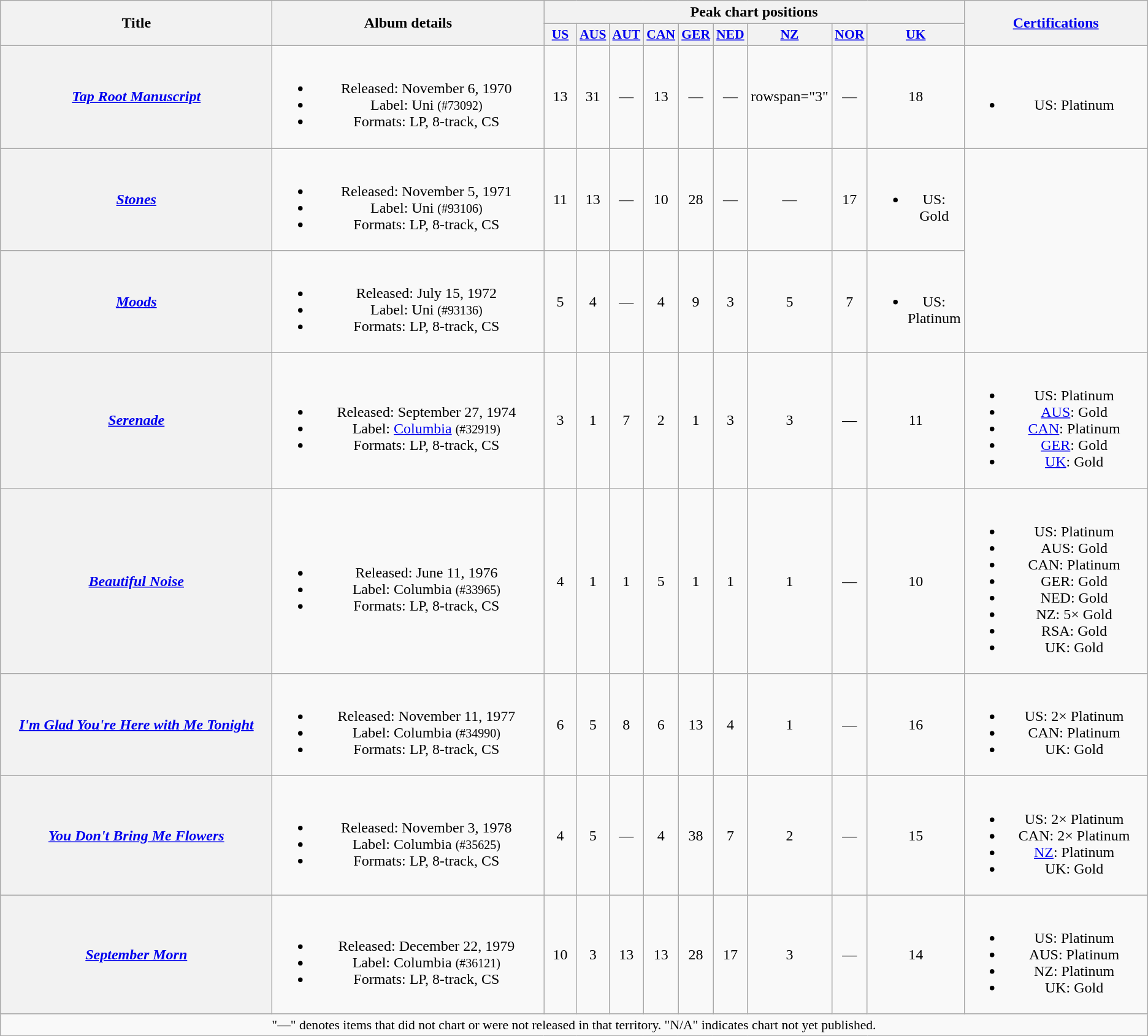<table class="wikitable plainrowheaders" style="text-align:center;">
<tr>
<th scope="col" rowspan="2" style="width:18em;">Title</th>
<th scope="col" rowspan="2" style="width:18em;">Album details</th>
<th scope="col" colspan="9">Peak chart positions</th>
<th scope="col" rowspan="2" style="width:12em;"><a href='#'>Certifications</a></th>
</tr>
<tr>
<th style="width:2em;font-size:90%;"><a href='#'>US</a><br></th>
<th style="width:2em;font-size:90%;"><a href='#'>AUS</a><br></th>
<th style="width:2em;font-size:90%;"><a href='#'>AUT</a><br></th>
<th style="width:2em;font-size:90%;"><a href='#'>CAN</a><br></th>
<th style="width:2em;font-size:90%;"><a href='#'>GER</a><br></th>
<th style="width:2em;font-size:90%;"><a href='#'>NED</a><br></th>
<th style="width:2em;font-size:90%;"><a href='#'>NZ</a><br></th>
<th style="width:2em;font-size:90%;"><a href='#'>NOR</a><br></th>
<th style="width:2em;font-size:90%;"><a href='#'>UK</a><br></th>
</tr>
<tr>
<th scope="row"><em><a href='#'>Tap Root Manuscript</a></em></th>
<td><br><ul><li>Released: November 6, 1970</li><li>Label: Uni <small>(#73092)</small></li><li>Formats: LP, 8-track, CS</li></ul></td>
<td>13</td>
<td>31</td>
<td>—</td>
<td>13</td>
<td>—</td>
<td>—</td>
<td>rowspan="3" </td>
<td>—</td>
<td>18</td>
<td><br><ul><li>US: Platinum</li></ul></td>
</tr>
<tr>
<th scope="row"><em><a href='#'>Stones</a></em></th>
<td><br><ul><li>Released: November 5, 1971</li><li>Label: Uni <small>(#93106)</small></li><li>Formats: LP, 8-track, CS</li></ul></td>
<td>11</td>
<td>13</td>
<td>—</td>
<td>10</td>
<td>28</td>
<td>—</td>
<td>—</td>
<td>17</td>
<td><br><ul><li>US: Gold</li></ul></td>
</tr>
<tr>
<th scope="row"><em><a href='#'>Moods</a></em></th>
<td><br><ul><li>Released: July 15, 1972</li><li>Label: Uni <small>(#93136)</small></li><li>Formats: LP, 8-track, CS</li></ul></td>
<td>5</td>
<td>4</td>
<td>—</td>
<td>4</td>
<td>9</td>
<td>3</td>
<td>5</td>
<td>7</td>
<td><br><ul><li>US: Platinum</li></ul></td>
</tr>
<tr>
<th scope="row"><em><a href='#'>Serenade</a></em></th>
<td><br><ul><li>Released: September 27, 1974</li><li>Label: <a href='#'>Columbia</a> <small>(#32919)</small></li><li>Formats: LP, 8-track, CS</li></ul></td>
<td>3</td>
<td>1</td>
<td>7</td>
<td>2</td>
<td>1</td>
<td>3</td>
<td>3</td>
<td>—</td>
<td>11</td>
<td><br><ul><li>US: Platinum</li><li><a href='#'>AUS</a>: Gold</li><li><a href='#'>CAN</a>: Platinum</li><li><a href='#'>GER</a>: Gold</li><li><a href='#'>UK</a>: Gold</li></ul></td>
</tr>
<tr>
<th scope="row"><em><a href='#'>Beautiful Noise</a></em></th>
<td><br><ul><li>Released: June 11, 1976</li><li>Label: Columbia <small>(#33965)</small></li><li>Formats: LP, 8-track, CS</li></ul></td>
<td>4</td>
<td>1</td>
<td>1</td>
<td>5</td>
<td>1</td>
<td>1</td>
<td>1</td>
<td>—</td>
<td>10</td>
<td><br><ul><li>US: Platinum</li><li>AUS: Gold</li><li>CAN: Platinum</li><li>GER: Gold</li><li>NED: Gold</li><li>NZ: 5× Gold</li><li>RSA: Gold</li><li>UK: Gold</li></ul></td>
</tr>
<tr>
<th scope="row"><em><a href='#'>I'm Glad You're Here with Me Tonight</a></em></th>
<td><br><ul><li>Released: November 11, 1977</li><li>Label: Columbia <small>(#34990)</small></li><li>Formats: LP, 8-track, CS</li></ul></td>
<td>6</td>
<td>5</td>
<td>8</td>
<td>6</td>
<td>13</td>
<td>4</td>
<td>1</td>
<td>—</td>
<td>16</td>
<td><br><ul><li>US: 2× Platinum</li><li>CAN: Platinum</li><li>UK: Gold</li></ul></td>
</tr>
<tr>
<th scope="row"><em><a href='#'>You Don't Bring Me Flowers</a></em></th>
<td><br><ul><li>Released: November 3, 1978</li><li>Label: Columbia <small>(#35625)</small></li><li>Formats: LP, 8-track, CS</li></ul></td>
<td>4</td>
<td>5</td>
<td>—</td>
<td>4</td>
<td>38</td>
<td>7</td>
<td>2</td>
<td>—</td>
<td>15</td>
<td><br><ul><li>US: 2× Platinum</li><li>CAN: 2× Platinum</li><li><a href='#'>NZ</a>: Platinum</li><li>UK: Gold</li></ul></td>
</tr>
<tr>
<th scope="row"><em><a href='#'>September Morn</a></em></th>
<td><br><ul><li>Released: December 22, 1979</li><li>Label: Columbia <small>(#36121)</small></li><li>Formats: LP, 8-track, CS</li></ul></td>
<td>10</td>
<td>3</td>
<td>13</td>
<td>13</td>
<td>28</td>
<td>17</td>
<td>3</td>
<td>—</td>
<td>14</td>
<td><br><ul><li>US: Platinum</li><li>AUS: Platinum</li><li>NZ: Platinum</li><li>UK: Gold</li></ul></td>
</tr>
<tr>
<td align="center" colspan="15" style="font-size:90%">"—" denotes items that did not chart or were not released in that territory. "N/A" indicates chart not yet published.</td>
</tr>
</table>
